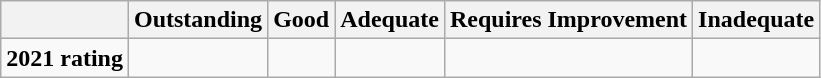<table class="wikitable">
<tr>
<th></th>
<th>Outstanding</th>
<th>Good</th>
<th>Adequate</th>
<th>Requires Improvement</th>
<th>Inadequate</th>
</tr>
<tr style="vertical-align:top;" |>
<td><strong>2021 rating</strong></td>
<td></td>
<td></td>
<td></td>
<td></td>
<td></td>
</tr>
</table>
